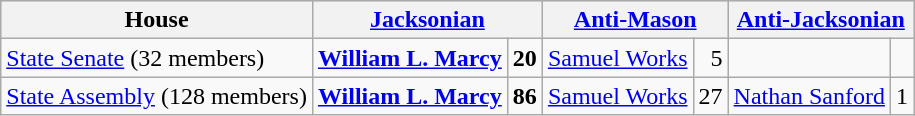<table class=wikitable>
<tr bgcolor=lightgrey>
<th>House</th>
<th colspan=2 ><a href='#'>Jacksonian</a></th>
<th colspan=2 ><a href='#'>Anti-Mason</a></th>
<th colspan=2 ><a href='#'>Anti-Jacksonian</a></th>
</tr>
<tr>
<td><a href='#'>State Senate</a> (32 members)</td>
<td><strong><a href='#'>William L. Marcy</a></strong></td>
<td align="right"><strong>20</strong></td>
<td><a href='#'>Samuel Works</a></td>
<td align="right">5</td>
<td></td>
<td></td>
</tr>
<tr>
<td><a href='#'>State Assembly</a> (128 members)</td>
<td><strong><a href='#'>William L. Marcy</a></strong></td>
<td align="right"><strong>86</strong></td>
<td><a href='#'>Samuel Works</a></td>
<td align="right">27</td>
<td><a href='#'>Nathan Sanford</a></td>
<td align="right">1</td>
</tr>
</table>
